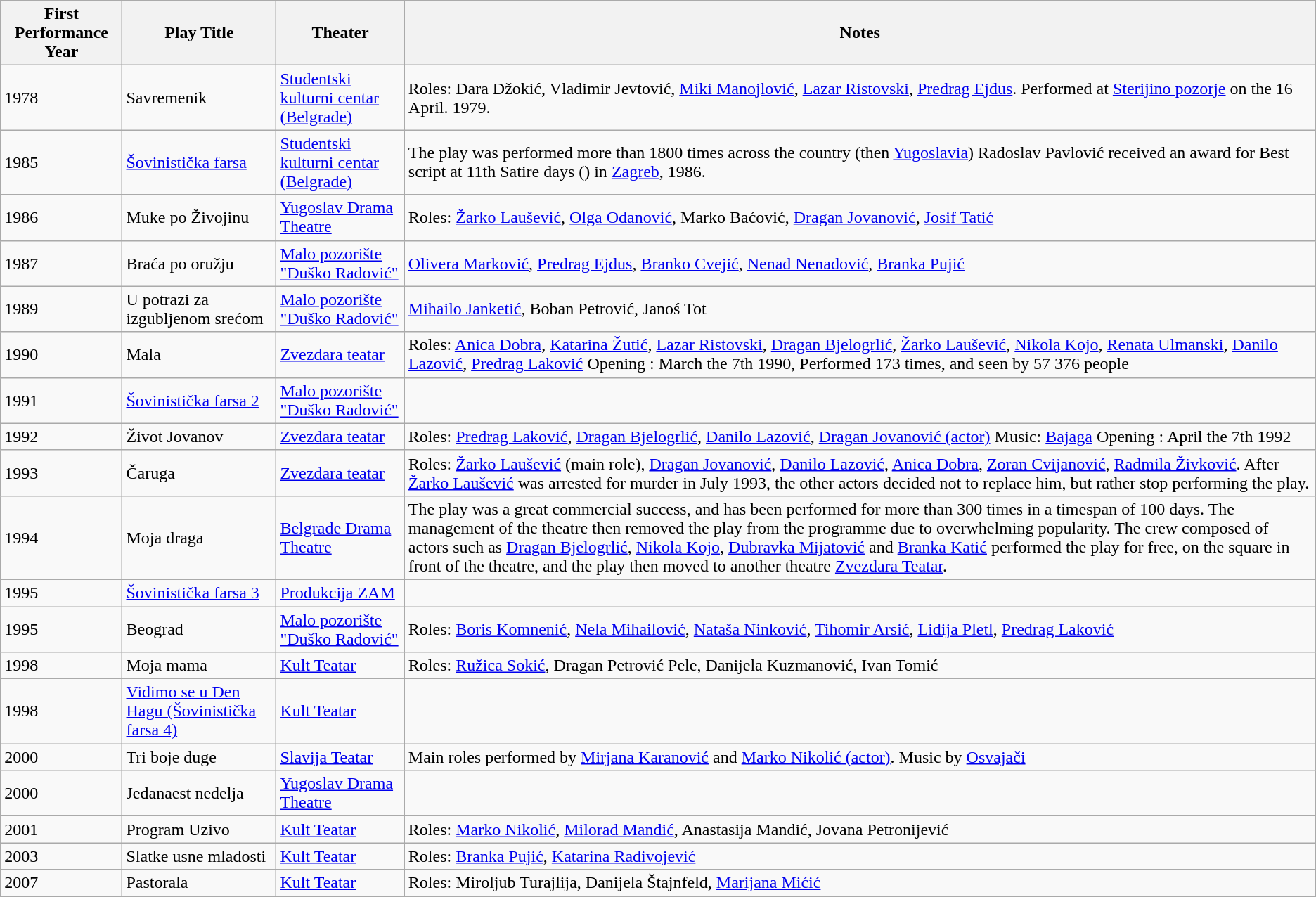<table class="wikitable">
<tr>
<th>First Performance Year</th>
<th>Play Title</th>
<th>Theater</th>
<th>Notes</th>
</tr>
<tr>
<td>1978</td>
<td>Savremenik</td>
<td><a href='#'>Studentski kulturni centar (Belgrade)</a></td>
<td>Roles: Dara Džokić, Vladimir Jevtović, <a href='#'>Miki Manojlović</a>, <a href='#'>Lazar Ristovski</a>, <a href='#'>Predrag Ejdus</a>. Performed at <a href='#'>Sterijino pozorje</a> on the 16 April. 1979.</td>
</tr>
<tr>
<td>1985</td>
<td><a href='#'>Šovinistička farsa</a></td>
<td><a href='#'>Studentski kulturni centar (Belgrade)</a></td>
<td>The play was performed more than 1800 times across the country (then <a href='#'>Yugoslavia</a>) Radoslav Pavlović received an award for Best script at 11th Satire days () in <a href='#'>Zagreb</a>, 1986.</td>
</tr>
<tr>
<td>1986</td>
<td>Muke po Živojinu</td>
<td><a href='#'>Yugoslav Drama Theatre</a></td>
<td>Roles: <a href='#'>Žarko Laušević</a>, <a href='#'>Olga Odanović</a>, Marko Baćović, <a href='#'>Dragan Jovanović</a>, <a href='#'>Josif Tatić</a></td>
</tr>
<tr>
<td>1987</td>
<td>Braća po oružju</td>
<td><a href='#'>Malo pozorište "Duško Radović"</a></td>
<td><a href='#'>Olivera Marković</a>, <a href='#'>Predrag Ejdus</a>, <a href='#'>Branko Cvejić</a>, <a href='#'>Nenad Nenadović</a>, <a href='#'>Branka Pujić</a></td>
</tr>
<tr>
<td>1989</td>
<td>U potrazi za izgubljenom srećom</td>
<td><a href='#'>Malo pozorište "Duško Radović"</a></td>
<td><a href='#'>Mihailo Janketić</a>, Boban Petrović, Janoś Tot</td>
</tr>
<tr>
<td>1990</td>
<td>Mala</td>
<td><a href='#'>Zvezdara teatar</a></td>
<td>Roles: <a href='#'>Anica Dobra</a>, <a href='#'>Katarina Žutić</a>, <a href='#'>Lazar Ristovski</a>, <a href='#'>Dragan Bjelogrlić</a>, <a href='#'>Žarko Laušević</a>, <a href='#'>Nikola Kojo</a>, <a href='#'>Renata Ulmanski</a>, <a href='#'>Danilo Lazović</a>, <a href='#'>Predrag Laković</a> Opening : March the 7th 1990, Performed 173 times, and seen by 57 376 people </td>
</tr>
<tr>
<td>1991</td>
<td><a href='#'>Šovinistička farsa 2</a></td>
<td><a href='#'>Malo pozorište "Duško Radović"</a></td>
<td></td>
</tr>
<tr>
<td>1992</td>
<td>Život Jovanov</td>
<td><a href='#'>Zvezdara teatar</a></td>
<td>Roles: <a href='#'>Predrag Laković</a>, <a href='#'>Dragan Bjelogrlić</a>, <a href='#'>Danilo Lazović</a>, <a href='#'>Dragan Jovanović (actor)</a> Music: <a href='#'>Bajaga</a> Opening : April the 7th 1992 </td>
</tr>
<tr>
<td>1993</td>
<td>Čaruga</td>
<td><a href='#'>Zvezdara teatar</a></td>
<td>Roles: <a href='#'>Žarko Laušević</a> (main role),  <a href='#'>Dragan Jovanović</a>, <a href='#'>Danilo Lazović</a>, <a href='#'>Anica Dobra</a>, <a href='#'>Zoran Cvijanović</a>, <a href='#'>Radmila Živković</a>. After <a href='#'>Žarko Laušević</a> was arrested for murder in July 1993, the other actors decided not to replace him, but rather stop performing the play.</td>
</tr>
<tr>
<td>1994</td>
<td>Moja draga</td>
<td><a href='#'>Belgrade Drama Theatre</a></td>
<td>The play was a great commercial success, and has been performed for more than 300 times in a timespan of 100 days. The management of the theatre then removed the play from the programme due to overwhelming popularity. The crew composed of actors such as <a href='#'>Dragan Bjelogrlić</a>, <a href='#'>Nikola Kojo</a>, <a href='#'>Dubravka Mijatović</a> and <a href='#'>Branka Katić</a> performed the play for free, on the square in front of the theatre, and the play then moved to another theatre <a href='#'>Zvezdara Teatar</a>.</td>
</tr>
<tr>
<td>1995</td>
<td><a href='#'>Šovinistička farsa 3</a></td>
<td><a href='#'>Produkcija ZAM</a></td>
<td></td>
</tr>
<tr>
<td>1995</td>
<td>Beograd</td>
<td><a href='#'>Malo pozorište "Duško Radović"</a></td>
<td>Roles:  <a href='#'>Boris Komnenić</a>, <a href='#'>Nela Mihailović</a>, <a href='#'>Nataša Ninković</a>, <a href='#'>Tihomir Arsić</a>, <a href='#'>Lidija Pletl</a>, <a href='#'>Predrag Laković</a></td>
</tr>
<tr>
<td>1998</td>
<td>Moja mama</td>
<td><a href='#'>Kult Teatar</a></td>
<td>Roles: <a href='#'>Ružica Sokić</a>, Dragan Petrović Pele, Danijela Kuzmanović, Ivan Tomić</td>
</tr>
<tr>
<td>1998</td>
<td><a href='#'>Vidimo se u Den Hagu (Šovinistička farsa 4)</a></td>
<td><a href='#'>Kult Teatar</a></td>
<td></td>
</tr>
<tr>
<td>2000</td>
<td>Tri boje duge</td>
<td><a href='#'>Slavija Teatar</a></td>
<td>Main roles performed by <a href='#'>Mirjana Karanović</a> and <a href='#'>Marko Nikolić (actor)</a>. Music by <a href='#'>Osvajači</a></td>
</tr>
<tr>
<td>2000</td>
<td>Jedanaest nedelja</td>
<td><a href='#'>Yugoslav Drama Theatre</a></td>
<td></td>
</tr>
<tr>
<td>2001</td>
<td>Program Uzivo</td>
<td><a href='#'>Kult Teatar</a></td>
<td>Roles: <a href='#'>Marko Nikolić</a>, <a href='#'>Milorad Mandić</a>, Anastasija Mandić, Jovana Petronijević</td>
</tr>
<tr>
<td>2003</td>
<td>Slatke usne mladosti</td>
<td><a href='#'>Kult Teatar</a></td>
<td>Roles: <a href='#'>Branka Pujić</a>, <a href='#'>Katarina Radivojević</a></td>
</tr>
<tr>
<td>2007</td>
<td>Pastorala</td>
<td><a href='#'>Kult Teatar</a></td>
<td>Roles: Miroljub Turajlija, Danijela Štajnfeld, <a href='#'>Marijana Mićić</a></td>
</tr>
<tr>
</tr>
</table>
